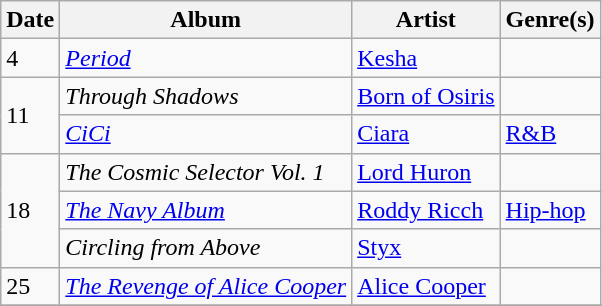<table class="wikitable">
<tr>
<th>Date</th>
<th>Album</th>
<th>Artist</th>
<th>Genre(s)</th>
</tr>
<tr>
<td>4</td>
<td><em><a href='#'>Period</a></em></td>
<td><a href='#'>Kesha</a></td>
<td></td>
</tr>
<tr>
<td rowspan="2">11</td>
<td><em>Through Shadows</em></td>
<td><a href='#'>Born of Osiris</a></td>
<td></td>
</tr>
<tr>
<td><em><a href='#'>CiCi</a></em></td>
<td><a href='#'>Ciara</a></td>
<td><a href='#'>R&B</a></td>
</tr>
<tr>
<td rowspan="3">18</td>
<td><em>The Cosmic Selector Vol. 1</em></td>
<td><a href='#'>Lord Huron</a></td>
<td></td>
</tr>
<tr>
<td><em><a href='#'>The Navy Album</a></em></td>
<td><a href='#'>Roddy Ricch</a></td>
<td><a href='#'>Hip-hop</a></td>
</tr>
<tr>
<td><em>Circling from Above</em></td>
<td><a href='#'>Styx</a></td>
<td></td>
</tr>
<tr>
<td>25</td>
<td><em><a href='#'>The Revenge of Alice Cooper</a></em></td>
<td><a href='#'>Alice Cooper</a></td>
<td></td>
</tr>
<tr>
</tr>
</table>
